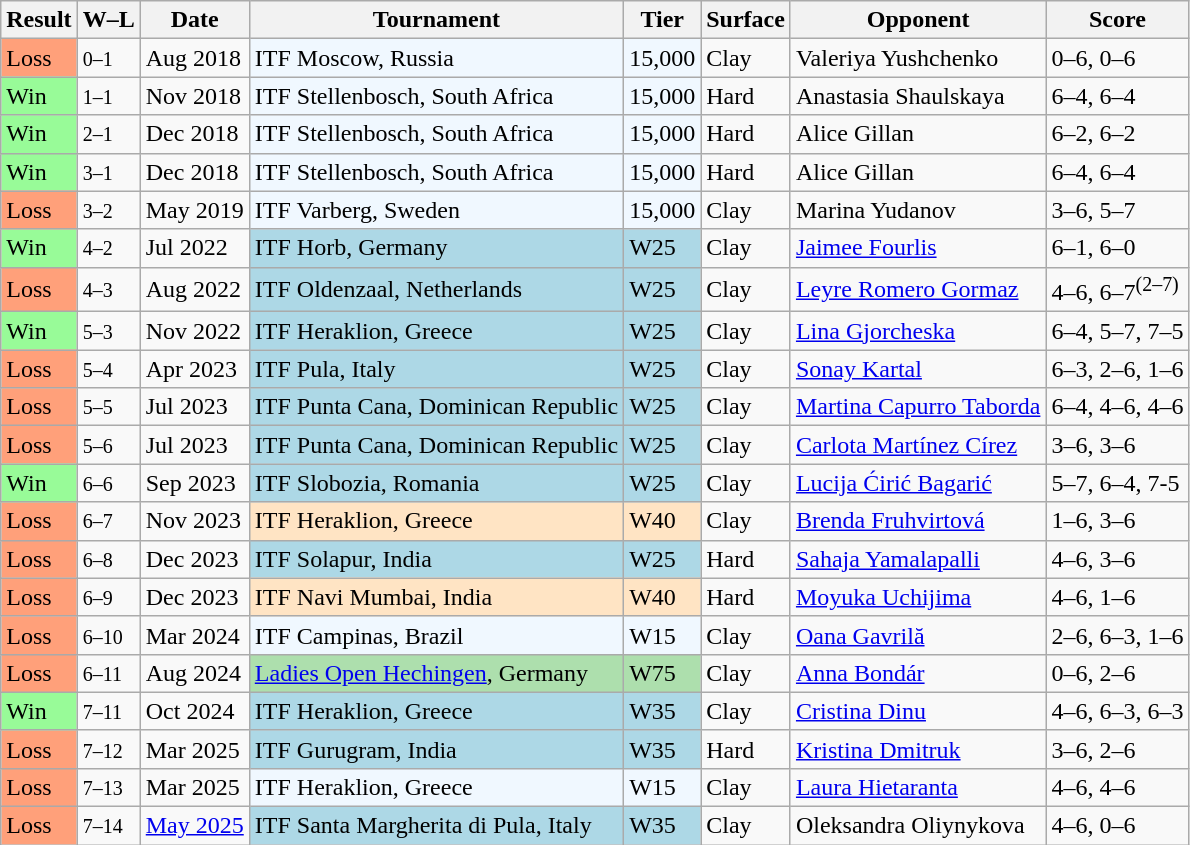<table class="sortable wikitable">
<tr>
<th>Result</th>
<th class="unsortable">W–L</th>
<th>Date</th>
<th>Tournament</th>
<th>Tier</th>
<th>Surface</th>
<th>Opponent</th>
<th class="unsortable">Score</th>
</tr>
<tr>
<td bgcolor="ffa07a">Loss</td>
<td><small>0–1</small></td>
<td>Aug 2018</td>
<td style="background:#f0f8ff;">ITF Moscow, Russia</td>
<td style="background:#f0f8ff;">15,000</td>
<td>Clay</td>
<td> Valeriya Yushchenko</td>
<td>0–6, 0–6</td>
</tr>
<tr>
<td bgcolor="98FB98">Win</td>
<td><small>1–1</small></td>
<td>Nov 2018</td>
<td style="background:#f0f8ff;">ITF Stellenbosch, South Africa</td>
<td style="background:#f0f8ff;">15,000</td>
<td>Hard</td>
<td> Anastasia Shaulskaya</td>
<td>6–4, 6–4</td>
</tr>
<tr>
<td bgcolor="98FB98">Win</td>
<td><small>2–1</small></td>
<td>Dec 2018</td>
<td style="background:#f0f8ff;">ITF Stellenbosch, South Africa</td>
<td style="background:#f0f8ff;">15,000</td>
<td>Hard</td>
<td> Alice Gillan</td>
<td>6–2, 6–2</td>
</tr>
<tr>
<td bgcolor="98FB98">Win</td>
<td><small>3–1</small></td>
<td>Dec 2018</td>
<td style="background:#f0f8ff;">ITF Stellenbosch, South Africa</td>
<td style="background:#f0f8ff;">15,000</td>
<td>Hard</td>
<td> Alice Gillan</td>
<td>6–4, 6–4</td>
</tr>
<tr>
<td bgcolor="ffa07a">Loss</td>
<td><small>3–2</small></td>
<td>May 2019</td>
<td style="background:#f0f8ff;">ITF Varberg, Sweden</td>
<td style="background:#f0f8ff;">15,000</td>
<td>Clay</td>
<td> Marina Yudanov</td>
<td>3–6, 5–7</td>
</tr>
<tr>
<td bgcolor=98FB98>Win</td>
<td><small>4–2</small></td>
<td>Jul 2022</td>
<td bgcolor=lightblue>ITF Horb, Germany</td>
<td bgcolor=lightblue>W25</td>
<td>Clay</td>
<td> <a href='#'>Jaimee Fourlis</a></td>
<td>6–1, 6–0</td>
</tr>
<tr>
<td bgcolor="ffa07a">Loss</td>
<td><small>4–3</small></td>
<td>Aug 2022</td>
<td style="background:lightblue;">ITF Oldenzaal, Netherlands</td>
<td style="background:lightblue;">W25</td>
<td>Clay</td>
<td> <a href='#'>Leyre Romero Gormaz</a></td>
<td>4–6, 6–7<sup>(2–7)</sup></td>
</tr>
<tr>
<td bgcolor=98FB98>Win</td>
<td><small>5–3</small></td>
<td>Nov 2022</td>
<td style="background:lightblue;">ITF Heraklion, Greece</td>
<td style="background:lightblue;">W25</td>
<td>Clay</td>
<td> <a href='#'>Lina Gjorcheska</a></td>
<td>6–4, 5–7, 7–5</td>
</tr>
<tr>
<td bgcolor="ffa07a">Loss</td>
<td><small>5–4</small></td>
<td>Apr 2023</td>
<td style="background:lightblue;">ITF Pula, Italy</td>
<td style="background:lightblue;">W25</td>
<td>Clay</td>
<td> <a href='#'>Sonay Kartal</a></td>
<td>6–3, 2–6, 1–6</td>
</tr>
<tr>
<td bgcolor="ffa07a">Loss</td>
<td><small>5–5</small></td>
<td>Jul 2023</td>
<td style="background:lightblue;">ITF Punta Cana, Dominican Republic</td>
<td style="background:lightblue;">W25</td>
<td>Clay</td>
<td> <a href='#'>Martina Capurro Taborda</a></td>
<td>6–4, 4–6, 4–6</td>
</tr>
<tr>
<td bgcolor="ffa07a">Loss</td>
<td><small>5–6</small></td>
<td>Jul 2023</td>
<td style="background:lightblue;">ITF Punta Cana, Dominican Republic</td>
<td style="background:lightblue;">W25</td>
<td>Clay</td>
<td> <a href='#'>Carlota Martínez Círez</a></td>
<td>3–6, 3–6</td>
</tr>
<tr>
<td style="background:#98FB98;">Win</td>
<td><small>6–6</small></td>
<td>Sep 2023</td>
<td style="background:lightblue;">ITF Slobozia, Romania</td>
<td style="background:lightblue;">W25</td>
<td>Clay</td>
<td> <a href='#'>Lucija Ćirić Bagarić</a></td>
<td>5–7, 6–4, 7-5</td>
</tr>
<tr>
<td bgcolor=ffa07a>Loss</td>
<td><small>6–7</small></td>
<td>Nov 2023</td>
<td bgcolor=ffe4c4>ITF Heraklion, Greece</td>
<td bgcolor=ffe4c4>W40</td>
<td>Clay</td>
<td> <a href='#'>Brenda Fruhvirtová</a></td>
<td>1–6, 3–6</td>
</tr>
<tr>
<td bgcolor="ffa07a">Loss</td>
<td><small>6–8</small></td>
<td>Dec 2023</td>
<td style="background:lightblue;">ITF Solapur, India</td>
<td style="background:lightblue;">W25</td>
<td>Hard</td>
<td> <a href='#'>Sahaja Yamalapalli</a></td>
<td>4–6, 3–6</td>
</tr>
<tr>
<td bgcolor="ffa07a">Loss</td>
<td><small>6–9</small></td>
<td>Dec 2023</td>
<td bgcolor=ffe4c4>ITF Navi Mumbai, India</td>
<td bgcolor=ffe4c4>W40</td>
<td>Hard</td>
<td> <a href='#'>Moyuka Uchijima</a></td>
<td>4–6, 1–6</td>
</tr>
<tr>
<td bgcolor="ffa07a">Loss</td>
<td><small>6–10</small></td>
<td>Mar 2024</td>
<td style="background:#f0f8ff;">ITF Campinas, Brazil</td>
<td style="background:#f0f8ff;">W15</td>
<td>Clay</td>
<td> <a href='#'>Oana Gavrilă</a></td>
<td>2–6, 6–3, 1–6</td>
</tr>
<tr>
<td bgcolor="ffa07a">Loss</td>
<td><small>6–11</small></td>
<td>Aug 2024</td>
<td style="background:#addfad;"><a href='#'>Ladies Open Hechingen</a>, Germany</td>
<td style="background:#addfad;">W75</td>
<td>Clay</td>
<td> <a href='#'>Anna Bondár</a></td>
<td>0–6, 2–6</td>
</tr>
<tr>
<td bgcolor="98FB98">Win</td>
<td><small>7–11</small></td>
<td>Oct 2024</td>
<td style="background:lightblue;">ITF Heraklion, Greece</td>
<td style="background:lightblue;">W35</td>
<td>Clay</td>
<td> <a href='#'>Cristina Dinu</a></td>
<td>4–6, 6–3, 6–3</td>
</tr>
<tr>
<td bgcolor="ffa07a">Loss</td>
<td><small>7–12</small></td>
<td>Mar 2025</td>
<td style="background:lightblue;">ITF Gurugram, India</td>
<td style="background:lightblue;">W35</td>
<td>Hard</td>
<td> <a href='#'>Kristina Dmitruk</a></td>
<td>3–6, 2–6</td>
</tr>
<tr>
<td bgcolor="ffa07a">Loss</td>
<td><small>7–13</small></td>
<td>Mar 2025</td>
<td style="background:#f0f8ff;">ITF Heraklion, Greece</td>
<td style="background:#f0f8ff;">W15</td>
<td>Clay</td>
<td> <a href='#'>Laura Hietaranta</a></td>
<td>4–6, 4–6</td>
</tr>
<tr>
<td bgcolor="ffa07a">Loss</td>
<td><small>7–14</small></td>
<td><a href='#'>May 2025</a></td>
<td style="background:lightblue;">ITF Santa Margherita di Pula, Italy</td>
<td style="background:lightblue;">W35</td>
<td>Clay</td>
<td> Oleksandra Oliynykova</td>
<td>4–6, 0–6</td>
</tr>
</table>
